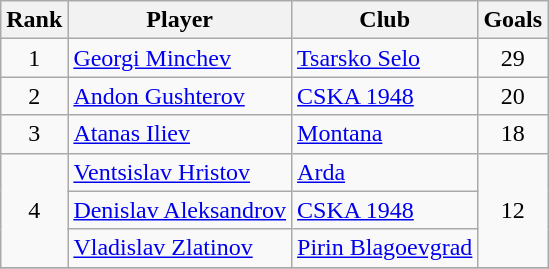<table class="wikitable" style="text-align:center">
<tr>
<th>Rank</th>
<th>Player</th>
<th>Club</th>
<th>Goals</th>
</tr>
<tr>
<td rowspan=1>1</td>
<td align="left"> <a href='#'>Georgi Minchev</a></td>
<td align="left"><a href='#'>Tsarsko Selo</a></td>
<td rowspan=1>29</td>
</tr>
<tr>
<td rowspan=1>2</td>
<td align="left"> <a href='#'>Andon Gushterov</a></td>
<td align="left"><a href='#'>CSKA 1948</a></td>
<td rowspan=1>20</td>
</tr>
<tr>
<td rowspan=1>3</td>
<td align="left"> <a href='#'>Atanas Iliev</a></td>
<td align="left"><a href='#'>Montana</a></td>
<td rowspan=1>18</td>
</tr>
<tr>
<td rowspan=3>4</td>
<td align="left"> <a href='#'>Ventsislav Hristov</a></td>
<td align="left"><a href='#'>Arda</a></td>
<td rowspan=3>12</td>
</tr>
<tr>
<td align="left"> <a href='#'>Denislav Aleksandrov</a></td>
<td align="left"><a href='#'>CSKA 1948</a></td>
</tr>
<tr>
<td align="left"> <a href='#'>Vladislav Zlatinov</a></td>
<td align="left"><a href='#'>Pirin Blagoevgrad</a></td>
</tr>
<tr>
</tr>
</table>
